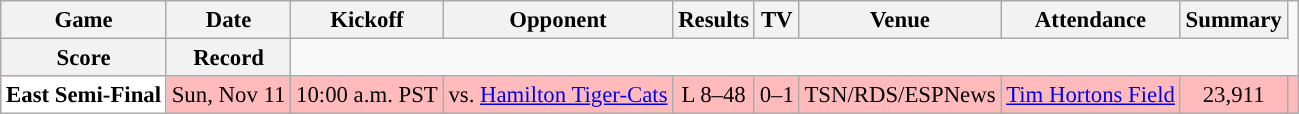<table class="wikitable" style="font-size: 95%;">
<tr>
<th scope="col">Game</th>
<th scope="col">Date</th>
<th scope="col">Kickoff</th>
<th scope="col">Opponent</th>
<th scope="col">Results</th>
<th scope="col">TV</th>
<th scope="col">Venue</th>
<th scope="col">Attendance</th>
<th scope="col">Summary</th>
</tr>
<tr>
<th scope="col">Score</th>
<th scope="col">Record</th>
</tr>
<tr align="center" bgcolor="ffbbbb">
<th style="text-align:center; background:white;"><span><strong>East Semi-Final</strong></span></th>
<td align="center">Sun, Nov 11</td>
<td align="center">10:00 a.m. PST</td>
<td align="center">vs. <a href='#'>Hamilton Tiger-Cats</a></td>
<td align="center">L 8–48</td>
<td align="center">0–1</td>
<td align="center">TSN/RDS/ESPNews</td>
<td align="center"><a href='#'>Tim Hortons Field</a></td>
<td align="center">23,911</td>
<td align="center"></td>
</tr>
</table>
